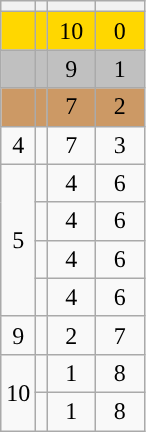<table class="wikitable" style="text-align: center;">
<tr>
<th></th>
<th></th>
<th width=25></th>
<th width=25></th>
</tr>
<tr style="background:gold;">
<td></td>
<td align=left></td>
<td>10</td>
<td>0</td>
</tr>
<tr bgcolor=#C0C0C0>
<td></td>
<td align=left></td>
<td>9</td>
<td>1</td>
</tr>
<tr bgcolor=#CC9965>
<td></td>
<td align=left></td>
<td>7</td>
<td>2</td>
</tr>
<tr>
<td>4</td>
<td align=left></td>
<td>7</td>
<td>3</td>
</tr>
<tr>
<td rowspan="4">5</td>
<td align=left></td>
<td>4</td>
<td>6</td>
</tr>
<tr>
<td align=left></td>
<td>4</td>
<td>6</td>
</tr>
<tr>
<td align=left></td>
<td>4</td>
<td>6</td>
</tr>
<tr>
<td align=left></td>
<td>4</td>
<td>6</td>
</tr>
<tr>
<td>9</td>
<td align=left></td>
<td>2</td>
<td>7</td>
</tr>
<tr>
<td rowspan="2">10</td>
<td align=left></td>
<td>1</td>
<td>8</td>
</tr>
<tr>
<td align=left></td>
<td>1</td>
<td>8</td>
</tr>
</table>
